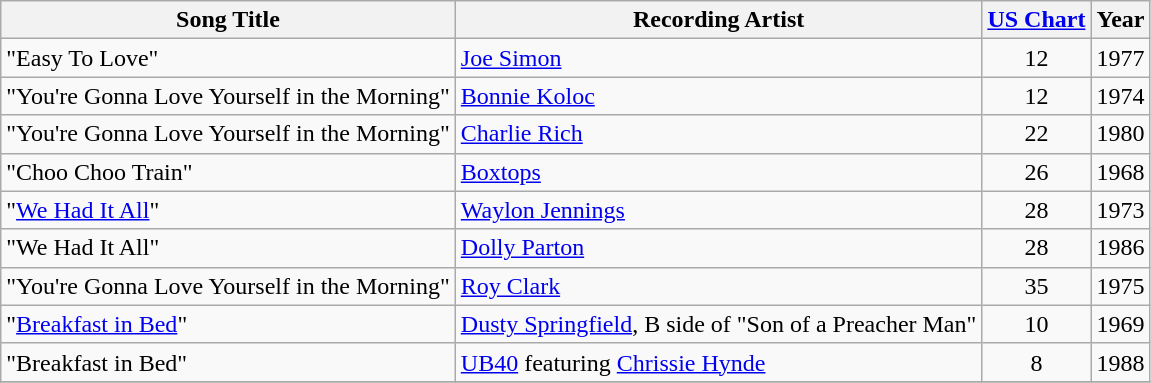<table class="wikitable">
<tr>
<th>Song Title</th>
<th>Recording Artist</th>
<th><a href='#'>US Chart</a></th>
<th>Year</th>
</tr>
<tr>
<td>"Easy To Love"</td>
<td><a href='#'>Joe Simon</a></td>
<td align="center">12</td>
<td>1977</td>
</tr>
<tr>
<td>"You're Gonna Love Yourself in the Morning"</td>
<td><a href='#'>Bonnie Koloc</a></td>
<td align="center">12</td>
<td>1974</td>
</tr>
<tr>
<td>"You're Gonna Love Yourself in the Morning"</td>
<td><a href='#'>Charlie Rich</a></td>
<td align="center">22</td>
<td>1980</td>
</tr>
<tr>
<td>"Choo Choo Train"</td>
<td><a href='#'>Boxtops</a></td>
<td align="center">26</td>
<td>1968</td>
</tr>
<tr>
<td>"<a href='#'>We Had It All</a>"</td>
<td><a href='#'>Waylon Jennings</a></td>
<td align="center">28</td>
<td>1973</td>
</tr>
<tr>
<td>"We Had It All"</td>
<td><a href='#'>Dolly Parton</a></td>
<td align="center">28</td>
<td>1986</td>
</tr>
<tr>
<td>"You're Gonna Love Yourself in the Morning"</td>
<td><a href='#'>Roy Clark</a></td>
<td align="center">35</td>
<td>1975</td>
</tr>
<tr>
<td>"<a href='#'>Breakfast in Bed</a>"</td>
<td><a href='#'>Dusty Springfield</a>, B side of "Son of a Preacher Man"</td>
<td align="center">10</td>
<td>1969</td>
</tr>
<tr>
<td>"Breakfast in Bed"</td>
<td><a href='#'>UB40</a> featuring <a href='#'>Chrissie Hynde</a></td>
<td align="center">8</td>
<td>1988</td>
</tr>
<tr>
</tr>
</table>
